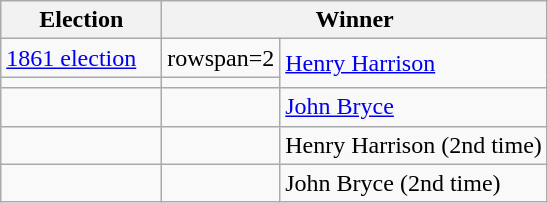<table class=wikitable>
<tr>
<th width=100>Election</th>
<th width=175 colspan=2>Winner</th>
</tr>
<tr>
<td><a href='#'>1861 election</a></td>
<td>rowspan=2 </td>
<td rowspan=2><a href='#'>Henry Harrison</a></td>
</tr>
<tr>
<td></td>
</tr>
<tr>
<td></td>
<td></td>
<td><a href='#'>John Bryce</a></td>
</tr>
<tr>
<td></td>
<td></td>
<td>Henry Harrison (2nd time)</td>
</tr>
<tr>
<td></td>
<td></td>
<td>John Bryce (2nd time)</td>
</tr>
</table>
